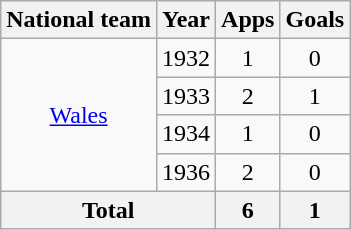<table class="wikitable" style="text-align: center;">
<tr>
<th>National team</th>
<th>Year</th>
<th>Apps</th>
<th>Goals</th>
</tr>
<tr>
<td rowspan="4"><a href='#'>Wales</a></td>
<td>1932</td>
<td>1</td>
<td>0</td>
</tr>
<tr>
<td>1933</td>
<td>2</td>
<td>1</td>
</tr>
<tr>
<td>1934</td>
<td>1</td>
<td>0</td>
</tr>
<tr>
<td>1936</td>
<td>2</td>
<td>0</td>
</tr>
<tr>
<th colspan="2">Total</th>
<th>6</th>
<th>1</th>
</tr>
</table>
